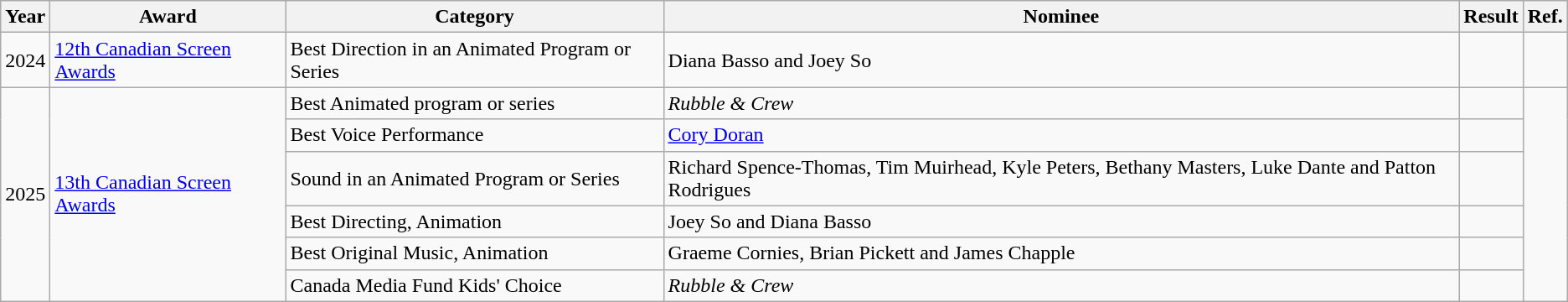<table class="wikitable sortable">
<tr>
<th>Year</th>
<th>Award</th>
<th>Category</th>
<th>Nominee</th>
<th>Result</th>
<th>Ref.</th>
</tr>
<tr>
<td>2024</td>
<td><a href='#'>12th Canadian Screen Awards</a></td>
<td>Best Direction in an Animated Program or Series</td>
<td>Diana Basso and Joey So </td>
<td></td>
<td style="text-align:center;"></td>
</tr>
<tr>
<td rowspan="6">2025</td>
<td rowspan="6"><a href='#'>13th Canadian Screen Awards</a></td>
<td>Best Animated program or series</td>
<td><em>Rubble & Crew</em></td>
<td></td>
<td rowspan="6" style="text-align:center;"></td>
</tr>
<tr>
<td>Best Voice Performance</td>
<td><a href='#'>Cory Doran</a></td>
<td></td>
</tr>
<tr>
<td>Sound in an Animated Program or Series</td>
<td>Richard Spence-Thomas, Tim Muirhead, Kyle Peters, Bethany Masters, Luke Dante and Patton Rodrigues </td>
<td></td>
</tr>
<tr>
<td>Best Directing, Animation</td>
<td>Joey So and Diana Basso </td>
<td></td>
</tr>
<tr>
<td>Best Original Music, Animation</td>
<td>Graeme Cornies, Brian Pickett and James Chapple </td>
<td></td>
</tr>
<tr>
<td>Canada Media Fund Kids' Choice</td>
<td><em>Rubble & Crew</em></td>
<td></td>
</tr>
</table>
